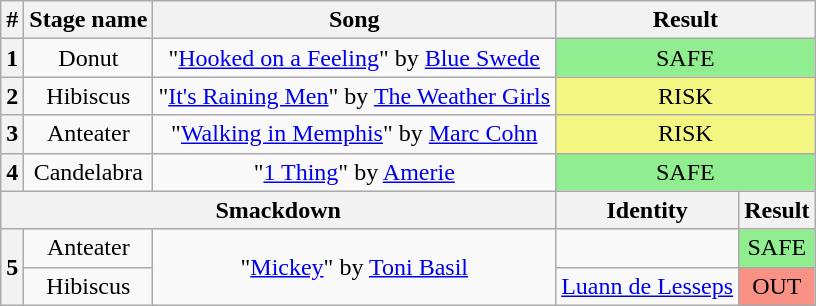<table class="wikitable plainrowheaders" style="text-align: center;">
<tr>
<th>#</th>
<th>Stage name</th>
<th>Song</th>
<th colspan=2>Result</th>
</tr>
<tr>
<th>1</th>
<td>Donut</td>
<td>"<a href='#'>Hooked on a Feeling</a>" by <a href='#'>Blue Swede</a></td>
<td colspan=2 bgcolor=lightgreen>SAFE</td>
</tr>
<tr>
<th>2</th>
<td>Hibiscus</td>
<td>"<a href='#'>It's Raining Men</a>" by <a href='#'>The Weather Girls</a></td>
<td colspan=2 bgcolor="#F3F781">RISK</td>
</tr>
<tr>
<th>3</th>
<td>Anteater</td>
<td>"<a href='#'>Walking in Memphis</a>" by <a href='#'>Marc Cohn</a></td>
<td colspan=2 bgcolor="#F3F781">RISK</td>
</tr>
<tr>
<th>4</th>
<td>Candelabra</td>
<td>"<a href='#'>1 Thing</a>" by <a href='#'>Amerie</a></td>
<td colspan=2 bgcolor=lightgreen>SAFE</td>
</tr>
<tr>
<th colspan=3>Smackdown</th>
<th>Identity</th>
<th>Result</th>
</tr>
<tr>
<th rowspan=2>5</th>
<td>Anteater</td>
<td rowspan=2>"<a href='#'>Mickey</a>" by <a href='#'>Toni Basil</a></td>
<td></td>
<td bgcolor=lightgreen>SAFE</td>
</tr>
<tr>
<td>Hibiscus</td>
<td><a href='#'>Luann de Lesseps</a></td>
<td bgcolor=#F99185>OUT</td>
</tr>
</table>
